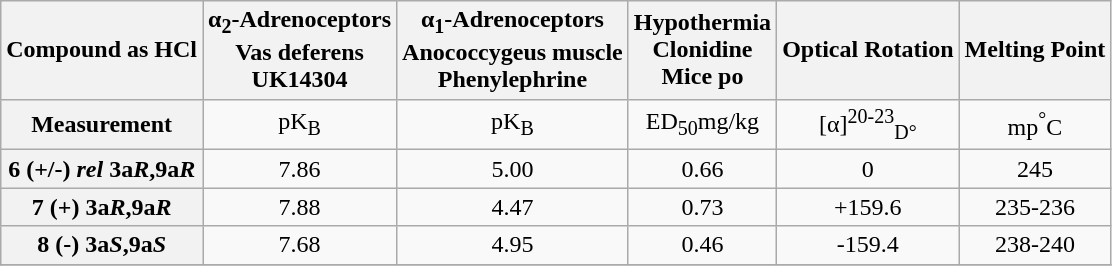<table class="wikitable" summary="The first column indicates the compound and the remaining four columns indicate the properties.">
<tr>
<th scope="col">Compound as HCl</th>
<th scope="col">α<sub>2</sub>-Adrenoceptors<br>Vas deferens<br>UK14304</th>
<th scope="col">α<sub>1</sub>-Adrenoceptors<br>Anococcygeus muscle<br>Phenylephrine</th>
<th scope="col">Hypothermia<br>Clonidine<br>Mice po</th>
<th scope="col">Optical Rotation</th>
<th scope="col">Melting Point</th>
</tr>
<tr |+ style="text-align: center;">
<th scope="row">Measurement</th>
<td>pK<sub>B</sub></td>
<td>pK<sub>B</sub></td>
<td>ED<sub>50</sub>mg/kg</td>
<td>[α]<sup>20-23</sup><sub>D°</sub></td>
<td>mp<sup>°</sup>C</td>
</tr>
<tr |+ style="text-align: center;">
<th scope="row">6 (+/-) <em>rel</em> 3a<em>R</em>,9a<em>R</em></th>
<td>7.86</td>
<td>5.00</td>
<td>0.66</td>
<td>0</td>
<td>245</td>
</tr>
<tr |+ style="text-align: center;">
<th scope="row">7 (+) 3a<em>R</em>,9a<em>R</em></th>
<td>7.88</td>
<td>4.47</td>
<td>0.73</td>
<td>+159.6</td>
<td>235-236</td>
</tr>
<tr |+ style="text-align: center;">
<th scope="row">8 (-) 3a<em>S</em>,9a<em>S</em></th>
<td>7.68</td>
<td>4.95</td>
<td>0.46</td>
<td>-159.4</td>
<td>238-240</td>
</tr>
<tr>
</tr>
</table>
